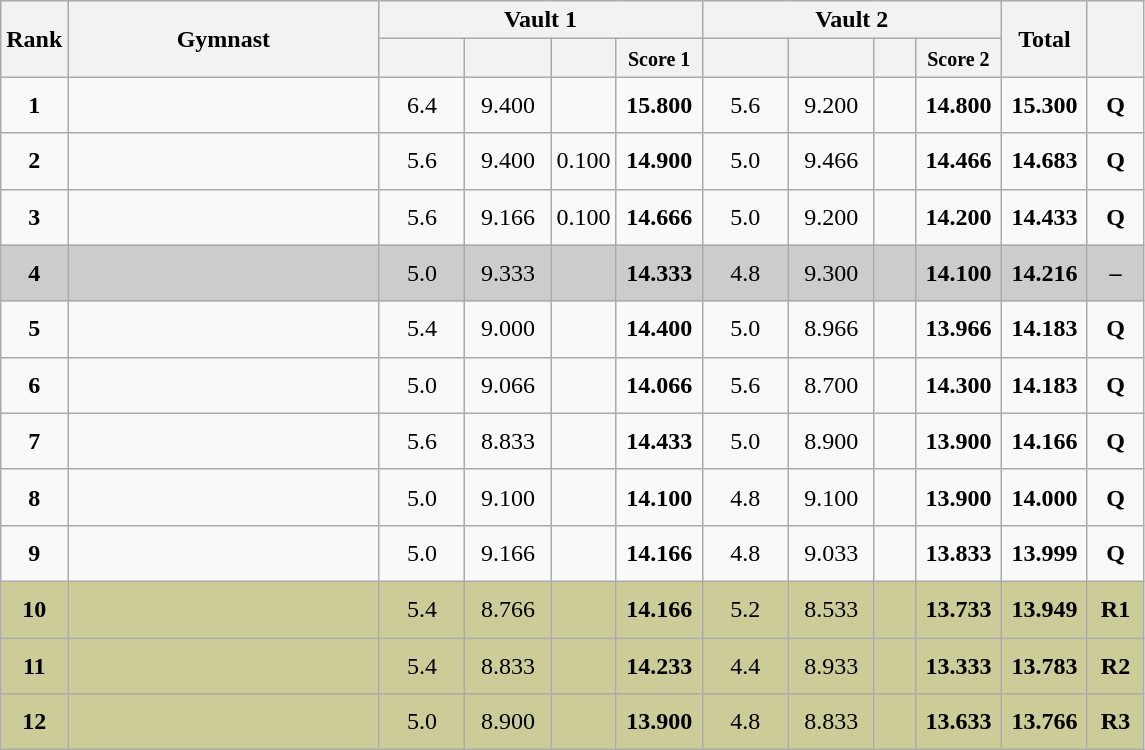<table style="text-align:center;" class="wikitable sortable">
<tr>
<th style="width:15px;" rowspan="2">Rank</th>
<th style="width:200px;" rowspan="2">Gymnast</th>
<th colspan="4">Vault 1</th>
<th colspan="4">Vault 2</th>
<th style="width:50px;" rowspan="2">Total</th>
<th style="width:30px;" rowspan="2"></th>
</tr>
<tr>
<th style="width:50px;"><small></small></th>
<th style="width:50px;"><small></small></th>
<th style="width:20px;"><small></small></th>
<th style="width:50px;"><small>Score 1</small></th>
<th style="width:50px;"><small></small></th>
<th style="width:50px;"><small></small></th>
<th style="width:20px;"><small></small></th>
<th style="width:50px;"><small>Score 2</small></th>
</tr>
<tr>
<td scope="row" style="text-align:center"><strong>1</strong></td>
<td style="height:30px; text-align:left;"></td>
<td>6.4</td>
<td>9.400</td>
<td></td>
<td><strong>15.800</strong></td>
<td>5.6</td>
<td>9.200</td>
<td></td>
<td><strong>14.800</strong></td>
<td><strong>15.300</strong></td>
<td><strong>Q</strong></td>
</tr>
<tr>
<td scope="row" style="text-align:center"><strong>2</strong></td>
<td style="height:30px; text-align:left;"></td>
<td>5.6</td>
<td>9.400</td>
<td>0.100</td>
<td><strong>14.900</strong></td>
<td>5.0</td>
<td>9.466</td>
<td></td>
<td><strong>14.466</strong></td>
<td><strong>14.683</strong></td>
<td><strong>Q</strong></td>
</tr>
<tr>
<td scope="row" style="text-align:center"><strong>3</strong></td>
<td style="height:30px; text-align:left;"></td>
<td>5.6</td>
<td>9.166</td>
<td>0.100</td>
<td><strong>14.666</strong></td>
<td>5.0</td>
<td>9.200</td>
<td></td>
<td><strong>14.200</strong></td>
<td><strong>14.433</strong></td>
<td><strong>Q</strong></td>
</tr>
<tr style="background:#cccccc;">
<td scope="row" style="text-align:center"><strong>4</strong></td>
<td style="height:30px; text-align:left;"></td>
<td>5.0</td>
<td>9.333</td>
<td></td>
<td><strong>14.333</strong></td>
<td>4.8</td>
<td>9.300</td>
<td></td>
<td><strong>14.100</strong></td>
<td><strong>14.216</strong></td>
<td><strong>–</strong></td>
</tr>
<tr>
<td scope="row" style="text-align:center"><strong>5</strong></td>
<td style="height:30px; text-align:left;"></td>
<td>5.4</td>
<td>9.000</td>
<td></td>
<td><strong>14.400</strong></td>
<td>5.0</td>
<td>8.966</td>
<td></td>
<td><strong>13.966</strong></td>
<td><strong>14.183</strong></td>
<td><strong>Q</strong></td>
</tr>
<tr>
<td scope="row" style="text-align:center"><strong>6</strong></td>
<td style="height:30px; text-align:left;"></td>
<td>5.0</td>
<td>9.066</td>
<td></td>
<td><strong>14.066</strong></td>
<td>5.6</td>
<td>8.700</td>
<td></td>
<td><strong>14.300</strong></td>
<td><strong>14.183</strong></td>
<td><strong>Q</strong></td>
</tr>
<tr>
<td scope="row" style="text-align:center"><strong>7</strong></td>
<td style="height:30px; text-align:left;"></td>
<td>5.6</td>
<td>8.833</td>
<td></td>
<td><strong>14.433</strong></td>
<td>5.0</td>
<td>8.900</td>
<td></td>
<td><strong>13.900</strong></td>
<td><strong>14.166</strong></td>
<td><strong>Q</strong></td>
</tr>
<tr>
<td scope="row" style="text-align:center"><strong>8</strong></td>
<td style="height:30px; text-align:left;"></td>
<td>5.0</td>
<td>9.100</td>
<td></td>
<td><strong>14.100</strong></td>
<td>4.8</td>
<td>9.100</td>
<td></td>
<td><strong>13.900</strong></td>
<td><strong>14.000</strong></td>
<td><strong>Q</strong></td>
</tr>
<tr>
<td scope="row" style="text-align:center"><strong>9</strong></td>
<td style="height:30px; text-align:left;"></td>
<td>5.0</td>
<td>9.166</td>
<td></td>
<td><strong>14.166</strong></td>
<td>4.8</td>
<td>9.033</td>
<td></td>
<td><strong>13.833</strong></td>
<td><strong>13.999</strong></td>
<td><strong>Q</strong></td>
</tr>
<tr style="background:#cccc99;">
<td scope="row" style="text-align:center"><strong>10</strong></td>
<td style="height:30px; text-align:left;"></td>
<td>5.4</td>
<td>8.766</td>
<td></td>
<td><strong>14.166</strong></td>
<td>5.2</td>
<td>8.533</td>
<td></td>
<td><strong>13.733</strong></td>
<td><strong>13.949</strong></td>
<td><strong>R1</strong></td>
</tr>
<tr style="background:#cccc99;">
<td scope="row" style="text-align:center"><strong>11</strong></td>
<td style="height:30px; text-align:left;"></td>
<td>5.4</td>
<td>8.833</td>
<td></td>
<td><strong>14.233</strong></td>
<td>4.4</td>
<td>8.933</td>
<td></td>
<td><strong>13.333</strong></td>
<td><strong>13.783</strong></td>
<td><strong>R2</strong></td>
</tr>
<tr style="background:#cccc99;">
<td scope="row" style="text-align:center"><strong>12</strong></td>
<td style="height:30px; text-align:left;"></td>
<td>5.0</td>
<td>8.900</td>
<td></td>
<td><strong>13.900</strong></td>
<td>4.8</td>
<td>8.833</td>
<td></td>
<td><strong>13.633</strong></td>
<td><strong>13.766</strong></td>
<td><strong>R3</strong></td>
</tr>
</table>
